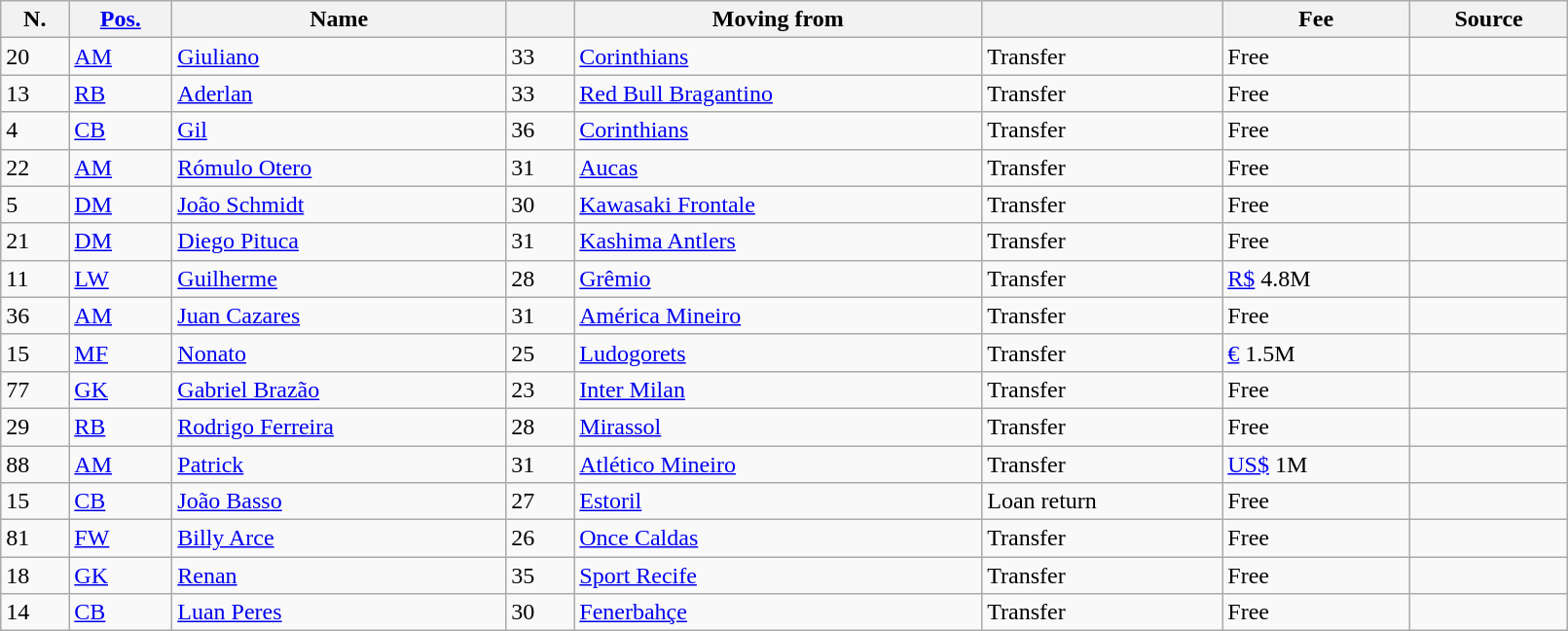<table class="wikitable sortable" style="width:85%; text-align:center; text-align:left;">
<tr>
<th>N.</th>
<th><a href='#'>Pos.</a></th>
<th>Name</th>
<th></th>
<th>Moving from</th>
<th></th>
<th>Fee</th>
<th>Source</th>
</tr>
<tr>
<td>20</td>
<td><a href='#'>AM</a></td>
<td style="text-align:left;"> <a href='#'>Giuliano</a></td>
<td>33</td>
<td style="text-align:left;"> <a href='#'>Corinthians</a></td>
<td>Transfer</td>
<td>Free</td>
<td></td>
</tr>
<tr>
<td>13</td>
<td><a href='#'>RB</a></td>
<td style="text-align:left;"> <a href='#'>Aderlan</a></td>
<td>33</td>
<td style="text-align:left;"> <a href='#'>Red Bull Bragantino</a></td>
<td>Transfer</td>
<td>Free</td>
<td></td>
</tr>
<tr>
<td>4</td>
<td><a href='#'>CB</a></td>
<td style="text-align:left;"> <a href='#'>Gil</a></td>
<td>36</td>
<td style="text-align:left;"> <a href='#'>Corinthians</a></td>
<td>Transfer</td>
<td>Free</td>
<td></td>
</tr>
<tr>
<td>22</td>
<td><a href='#'>AM</a></td>
<td style="text-align:left;"> <a href='#'>Rómulo Otero</a></td>
<td>31</td>
<td style="text-align:left;"> <a href='#'>Aucas</a></td>
<td>Transfer</td>
<td>Free</td>
<td></td>
</tr>
<tr>
<td>5</td>
<td><a href='#'>DM</a></td>
<td style="text-align:left;"> <a href='#'>João Schmidt</a></td>
<td>30</td>
<td style="text-align:left;"> <a href='#'>Kawasaki Frontale</a></td>
<td>Transfer</td>
<td>Free</td>
<td></td>
</tr>
<tr>
<td>21</td>
<td><a href='#'>DM</a></td>
<td style="text-align:left;"> <a href='#'>Diego Pituca</a></td>
<td>31</td>
<td style="text-align:left;"> <a href='#'>Kashima Antlers</a></td>
<td>Transfer</td>
<td>Free</td>
<td></td>
</tr>
<tr>
<td>11</td>
<td><a href='#'>LW</a></td>
<td style="text-align:left;"> <a href='#'>Guilherme</a></td>
<td>28</td>
<td style="text-align:left;"> <a href='#'>Grêmio</a></td>
<td>Transfer</td>
<td><a href='#'>R$</a> 4.8M</td>
<td></td>
</tr>
<tr>
<td>36</td>
<td><a href='#'>AM</a></td>
<td style="text-align:left;"> <a href='#'>Juan Cazares</a></td>
<td>31</td>
<td style="text-align:left;"> <a href='#'>América Mineiro</a></td>
<td>Transfer</td>
<td>Free</td>
<td></td>
</tr>
<tr>
<td>15</td>
<td><a href='#'>MF</a></td>
<td style="text-align:left;"> <a href='#'>Nonato</a></td>
<td>25</td>
<td style="text-align:left;"> <a href='#'>Ludogorets</a></td>
<td>Transfer</td>
<td><a href='#'>€</a> 1.5M</td>
<td></td>
</tr>
<tr>
<td>77</td>
<td><a href='#'>GK</a></td>
<td style="text-align:left;"> <a href='#'>Gabriel Brazão</a></td>
<td>23</td>
<td style="text-align:left;"> <a href='#'>Inter Milan</a></td>
<td>Transfer</td>
<td>Free</td>
<td></td>
</tr>
<tr>
<td>29</td>
<td><a href='#'>RB</a></td>
<td style="text-align:left;"> <a href='#'>Rodrigo Ferreira</a></td>
<td>28</td>
<td style="text-align:left;"> <a href='#'>Mirassol</a></td>
<td>Transfer</td>
<td>Free</td>
<td></td>
</tr>
<tr>
<td>88</td>
<td><a href='#'>AM</a></td>
<td style="text-align:left;"> <a href='#'>Patrick</a></td>
<td>31</td>
<td style="text-align:left;"> <a href='#'>Atlético Mineiro</a></td>
<td>Transfer</td>
<td><a href='#'>US$</a> 1M</td>
<td></td>
</tr>
<tr>
<td>15</td>
<td><a href='#'>CB</a></td>
<td style="text-align:left;"> <a href='#'>João Basso</a></td>
<td>27</td>
<td style="text-align:left;"> <a href='#'>Estoril</a></td>
<td>Loan return</td>
<td>Free</td>
<td></td>
</tr>
<tr>
<td>81</td>
<td><a href='#'>FW</a></td>
<td style="text-align:left;"> <a href='#'>Billy Arce</a></td>
<td>26</td>
<td style="text-align:left;"> <a href='#'>Once Caldas</a></td>
<td>Transfer</td>
<td>Free</td>
<td></td>
</tr>
<tr>
<td>18</td>
<td><a href='#'>GK</a></td>
<td style="text-align:left;"> <a href='#'>Renan</a></td>
<td>35</td>
<td style="text-align:left;"> <a href='#'>Sport Recife</a></td>
<td>Transfer</td>
<td>Free</td>
<td></td>
</tr>
<tr>
<td>14</td>
<td><a href='#'>CB</a></td>
<td style="text-align:left;"> <a href='#'>Luan Peres</a></td>
<td>30</td>
<td style="text-align:left;"> <a href='#'>Fenerbahçe</a></td>
<td>Transfer</td>
<td>Free</td>
<td></td>
</tr>
</table>
